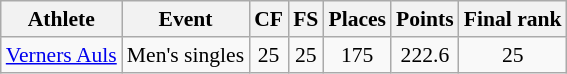<table class="wikitable" border="1" style="font-size:90%">
<tr>
<th>Athlete</th>
<th>Event</th>
<th>CF</th>
<th>FS</th>
<th>Places</th>
<th>Points</th>
<th>Final rank</th>
</tr>
<tr align=center>
<td align=left><a href='#'>Verners Auls</a></td>
<td>Men's singles</td>
<td>25</td>
<td>25</td>
<td>175</td>
<td>222.6</td>
<td>25</td>
</tr>
</table>
